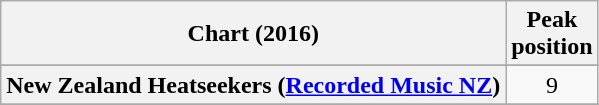<table class="wikitable sortable plainrowheaders" style="text-align:center;">
<tr>
<th scope="col">Chart (2016)</th>
<th scope="col">Peak<br>position</th>
</tr>
<tr>
</tr>
<tr>
<th scope="row">New Zealand Heatseekers (<a href='#'>Recorded Music NZ</a>)</th>
<td>9</td>
</tr>
<tr>
</tr>
</table>
